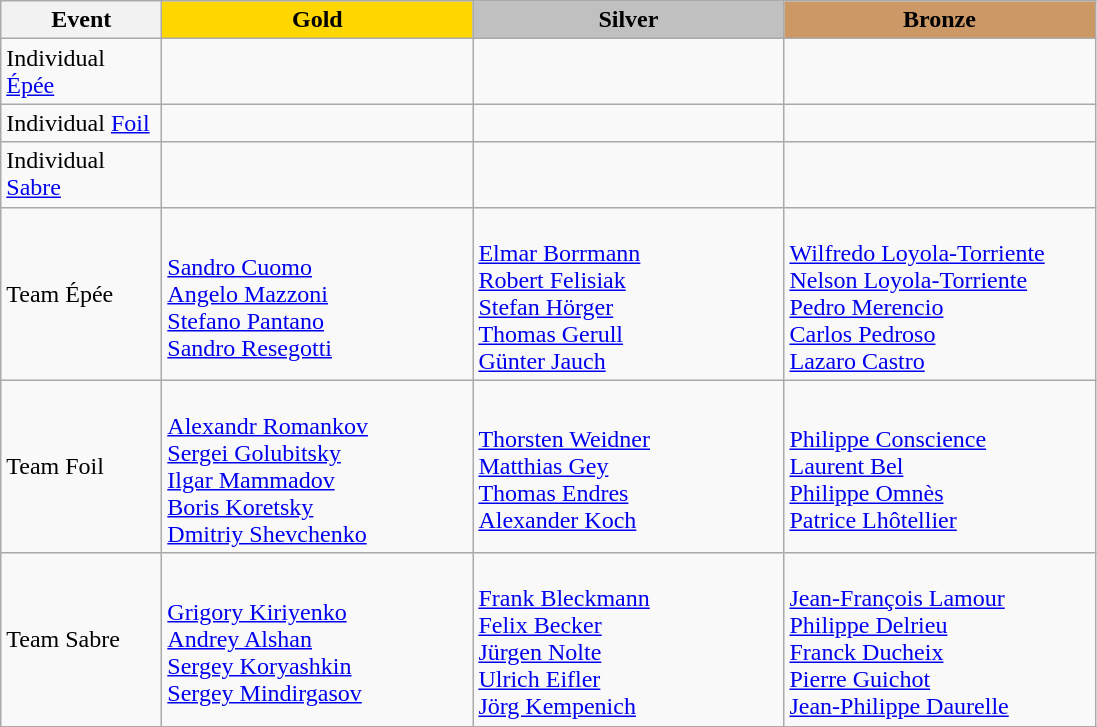<table class="wikitable">
<tr>
<th width="100">Event</th>
<th style="background-color:gold;" width="200"> Gold</th>
<th style="background-color:silver;" width="200"> Silver</th>
<th style="background-color:#CC9966;" width="200"> Bronze</th>
</tr>
<tr>
<td>Individual <a href='#'>Épée</a></td>
<td></td>
<td></td>
<td></td>
</tr>
<tr>
<td>Individual <a href='#'>Foil</a></td>
<td></td>
<td></td>
<td></td>
</tr>
<tr>
<td>Individual <a href='#'>Sabre</a></td>
<td></td>
<td></td>
<td></td>
</tr>
<tr>
<td>Team Épée</td>
<td><br><a href='#'>Sandro Cuomo</a><br><a href='#'>Angelo Mazzoni</a><br><a href='#'>Stefano Pantano</a><br><a href='#'>Sandro Resegotti</a></td>
<td><br><a href='#'>Elmar Borrmann</a><br><a href='#'>Robert Felisiak</a><br><a href='#'>Stefan Hörger</a><br><a href='#'>Thomas Gerull</a><br><a href='#'>Günter Jauch</a></td>
<td><br><a href='#'>Wilfredo Loyola-Torriente</a><br><a href='#'>Nelson Loyola-Torriente</a><br><a href='#'>Pedro Merencio</a><br><a href='#'>Carlos Pedroso</a><br><a href='#'>Lazaro Castro</a></td>
</tr>
<tr>
<td>Team Foil</td>
<td><br><a href='#'>Alexandr Romankov</a><br><a href='#'>Sergei Golubitsky</a><br><a href='#'>Ilgar Mammadov</a><br><a href='#'>Boris Koretsky</a><br><a href='#'>Dmitriy Shevchenko</a></td>
<td><br><a href='#'>Thorsten Weidner</a><br><a href='#'>Matthias Gey</a><br><a href='#'>Thomas Endres</a><br><a href='#'>Alexander Koch</a></td>
<td><br><a href='#'>Philippe Conscience</a><br><a href='#'>Laurent Bel</a><br><a href='#'>Philippe Omnès</a><br><a href='#'>Patrice Lhôtellier</a></td>
</tr>
<tr>
<td>Team Sabre</td>
<td><br><a href='#'>Grigory Kiriyenko</a><br><a href='#'>Andrey Alshan</a><br><a href='#'>Sergey Koryashkin</a><br><a href='#'>Sergey Mindirgasov</a></td>
<td><br><a href='#'>Frank Bleckmann</a><br><a href='#'>Felix Becker</a><br><a href='#'>Jürgen Nolte</a><br><a href='#'>Ulrich Eifler</a><br><a href='#'>Jörg Kempenich</a></td>
<td><br><a href='#'>Jean-François Lamour</a><br><a href='#'>Philippe Delrieu</a><br><a href='#'>Franck Ducheix</a><br><a href='#'>Pierre Guichot</a><br><a href='#'>Jean-Philippe Daurelle</a></td>
</tr>
<tr>
</tr>
</table>
